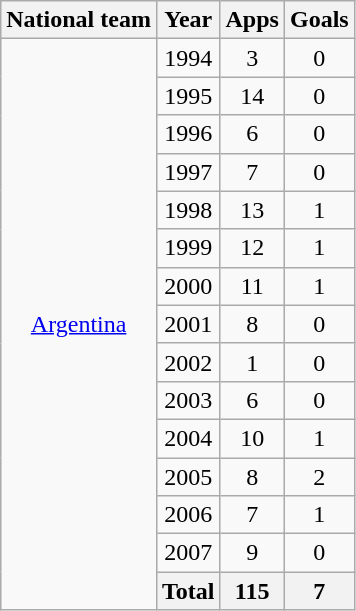<table class="wikitable" style="text-align:center">
<tr>
<th>National team</th>
<th>Year</th>
<th>Apps</th>
<th>Goals</th>
</tr>
<tr>
<td rowspan="15"><a href='#'>Argentina</a></td>
<td>1994</td>
<td>3</td>
<td>0</td>
</tr>
<tr>
<td>1995</td>
<td>14</td>
<td>0</td>
</tr>
<tr>
<td>1996</td>
<td>6</td>
<td>0</td>
</tr>
<tr>
<td>1997</td>
<td>7</td>
<td>0</td>
</tr>
<tr>
<td>1998</td>
<td>13</td>
<td>1</td>
</tr>
<tr>
<td>1999</td>
<td>12</td>
<td>1</td>
</tr>
<tr>
<td>2000</td>
<td>11</td>
<td>1</td>
</tr>
<tr>
<td>2001</td>
<td>8</td>
<td>0</td>
</tr>
<tr>
<td>2002</td>
<td>1</td>
<td>0</td>
</tr>
<tr>
<td>2003</td>
<td>6</td>
<td>0</td>
</tr>
<tr>
<td>2004</td>
<td>10</td>
<td>1</td>
</tr>
<tr>
<td>2005</td>
<td>8</td>
<td>2</td>
</tr>
<tr>
<td>2006</td>
<td>7</td>
<td>1</td>
</tr>
<tr>
<td>2007</td>
<td>9</td>
<td>0</td>
</tr>
<tr>
<th>Total</th>
<th>115</th>
<th>7</th>
</tr>
</table>
